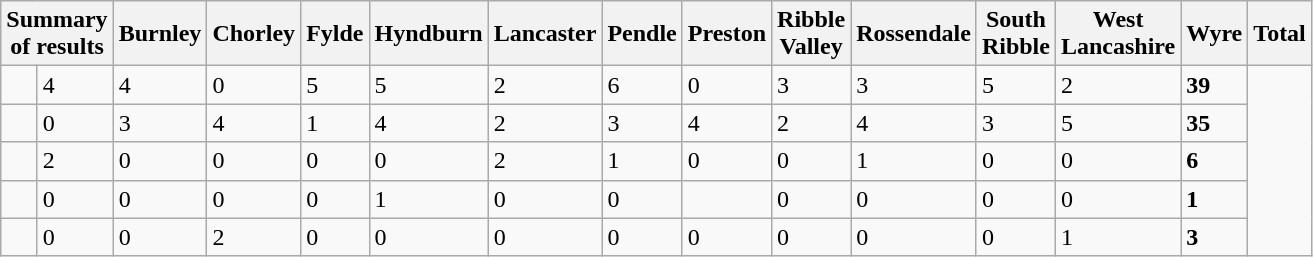<table class="wikitable" style="right; width:45%">
<tr>
<th colspan="2">Summary of results</th>
<th ! colspan=>Burnley</th>
<th>Chorley</th>
<th>Fylde</th>
<th>Hyndburn</th>
<th>Lancaster</th>
<th>Pendle</th>
<th>Preston</th>
<th>Ribble Valley</th>
<th>Rossendale</th>
<th>South Ribble</th>
<th>West Lancashire</th>
<th>Wyre</th>
<th>Total</th>
</tr>
<tr>
<td></td>
<td>4</td>
<td>4</td>
<td>0</td>
<td>5</td>
<td>5</td>
<td>2</td>
<td>6</td>
<td>0</td>
<td>3</td>
<td>3</td>
<td>5</td>
<td>2</td>
<td><strong>39 </strong></td>
</tr>
<tr>
<td></td>
<td>0</td>
<td>3</td>
<td>4</td>
<td>1</td>
<td>4</td>
<td>2</td>
<td>3</td>
<td>4</td>
<td>2</td>
<td>4</td>
<td>3</td>
<td>5</td>
<td><strong>35 </strong></td>
</tr>
<tr>
<td></td>
<td>2</td>
<td>0</td>
<td>0</td>
<td>0</td>
<td>0</td>
<td>2</td>
<td>1</td>
<td>0</td>
<td>0</td>
<td>1</td>
<td>0</td>
<td>0</td>
<td><strong>6 </strong></td>
</tr>
<tr>
<td></td>
<td>0</td>
<td>0</td>
<td>0</td>
<td>0</td>
<td>1</td>
<td>0</td>
<td>0</td>
<td></td>
<td>0</td>
<td>0</td>
<td>0</td>
<td>0</td>
<td><strong>1</strong></td>
</tr>
<tr>
<td></td>
<td>0</td>
<td>0</td>
<td>2</td>
<td>0</td>
<td>0</td>
<td>0</td>
<td>0</td>
<td>0</td>
<td>0</td>
<td>0</td>
<td>0</td>
<td>1</td>
<td><strong>3 </strong></td>
</tr>
</table>
